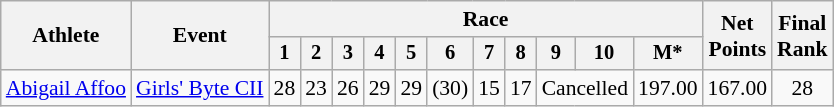<table class="wikitable" style="font-size:90%">
<tr>
<th rowspan="2">Athlete</th>
<th rowspan="2">Event</th>
<th colspan=11>Race</th>
<th rowspan=2>Net<br>Points</th>
<th rowspan=2>Final <br>Rank</th>
</tr>
<tr style="font-size:95%">
<th>1</th>
<th>2</th>
<th>3</th>
<th>4</th>
<th>5</th>
<th>6</th>
<th>7</th>
<th>8</th>
<th>9</th>
<th>10</th>
<th>M*</th>
</tr>
<tr align=center>
<td align=left><a href='#'>Abigail Affoo</a></td>
<td align=left><a href='#'>Girls' Byte CII</a></td>
<td>28</td>
<td>23</td>
<td>26</td>
<td>29</td>
<td>29</td>
<td>(30)</td>
<td>15</td>
<td>17</td>
<td colspan=2>Cancelled</td>
<td>197.00</td>
<td>167.00</td>
<td>28</td>
</tr>
</table>
